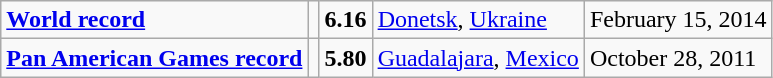<table class="wikitable">
<tr>
<td><strong><a href='#'>World record</a></strong></td>
<td></td>
<td><strong>6.16</strong></td>
<td><a href='#'>Donetsk</a>, <a href='#'>Ukraine</a></td>
<td>February 15, 2014</td>
</tr>
<tr>
<td><strong><a href='#'>Pan American Games record</a></strong></td>
<td></td>
<td><strong>5.80</strong></td>
<td><a href='#'>Guadalajara</a>, <a href='#'>Mexico</a></td>
<td>October 28, 2011</td>
</tr>
</table>
